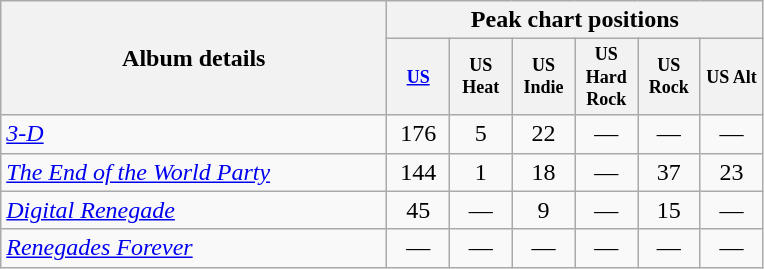<table class="wikitable" style="text-align:center;">
<tr>
<th rowspan =  2 width = 250>Album details</th>
<th colspan =  6>Peak chart positions</th>
</tr>
<tr>
<th style = "width:3em;font-size:75%"><a href='#'>US</a></th>
<th style = "width:3em;font-size:75%">US Heat</th>
<th style = "width:3em;font-size:75%">US Indie</th>
<th style = "width:3em;font-size:75%">US Hard Rock</th>
<th style = "width:3em;font-size:75%">US Rock</th>
<th style = "width:3em;font-size:75%">US Alt</th>
</tr>
<tr>
<td align=left><em><a href='#'>3-D</a></em><br></td>
<td>176</td>
<td>5</td>
<td>22</td>
<td>—</td>
<td>—</td>
<td>—</td>
</tr>
<tr>
<td align=left><em><a href='#'>The End of the World Party</a></em><br></td>
<td>144</td>
<td>1</td>
<td>18</td>
<td>—</td>
<td>37</td>
<td>23</td>
</tr>
<tr>
<td align=left><em><a href='#'>Digital Renegade</a></em><br></td>
<td>45</td>
<td>—</td>
<td>9</td>
<td>—</td>
<td>15</td>
<td>—</td>
</tr>
<tr>
<td align=left><em><a href='#'>Renegades Forever</a></em><br></td>
<td>—</td>
<td>—</td>
<td>—</td>
<td>—</td>
<td>—</td>
<td>—</td>
</tr>
</table>
